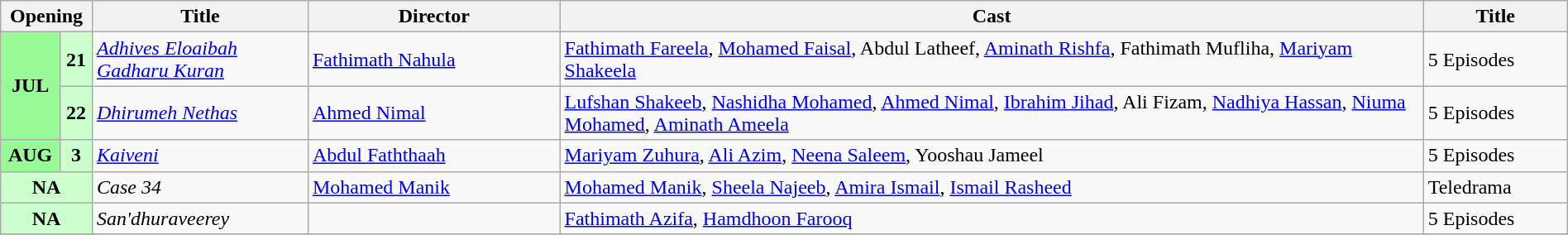<table class="wikitable plainrowheaders" width="100%">
<tr>
<th scope="col" colspan="2" width=4%>Opening</th>
<th scope="col" width=12%>Title</th>
<th scope="col" width=14%>Director</th>
<th scope="col" width=48%>Cast</th>
<th scope="col" width=8%>Title</th>
</tr>
<tr>
<td rowspan="2" style="text-align:center; background:#98fb98; textcolor:#000;"><strong>JUL</strong></td>
<td style="text-align:center; textcolor:#000; background:#cdfecd;"><strong>21</strong></td>
<td><em><a href='#'>Adhives Eloaibah Gadharu Kuran</a></em></td>
<td><a href='#'>Fathimath Nahula</a></td>
<td><a href='#'>Fathimath Fareela</a>, <a href='#'>Mohamed Faisal</a>, Abdul Latheef, <a href='#'>Aminath Rishfa</a>, Fathimath Mufliha, <a href='#'>Mariyam Shakeela</a></td>
<td>5 Episodes</td>
</tr>
<tr>
<td style="text-align:center; textcolor:#000; background:#cdfecd;"><strong>22</strong></td>
<td><em><a href='#'>Dhirumeh Nethas</a></em></td>
<td><a href='#'>Ahmed Nimal</a></td>
<td><a href='#'>Lufshan Shakeeb</a>, <a href='#'>Nashidha Mohamed</a>, <a href='#'>Ahmed Nimal</a>, <a href='#'>Ibrahim Jihad</a>, Ali Fizam, <a href='#'>Nadhiya Hassan</a>, <a href='#'>Niuma Mohamed</a>, <a href='#'>Aminath Ameela</a></td>
<td>5 Episodes</td>
</tr>
<tr>
<td style="text-align:center; background:#98fb98; textcolor:#000;"><strong>AUG</strong></td>
<td style="text-align:center; textcolor:#000; background:#cdfecd;"><strong>3</strong></td>
<td><em><a href='#'>Kaiveni</a></em></td>
<td><a href='#'>Abdul Faththaah</a></td>
<td><a href='#'>Mariyam Zuhura</a>, <a href='#'>Ali Azim</a>, <a href='#'>Neena Saleem</a>, Yooshau Jameel</td>
<td>5 Episodes</td>
</tr>
<tr>
<td style="text-align:center; textcolor:#000; background:#cdfecd;" colspan="2"><strong>NA</strong></td>
<td><em>Case 34</em></td>
<td><a href='#'>Mohamed Manik</a></td>
<td><a href='#'>Mohamed Manik</a>, <a href='#'>Sheela Najeeb</a>, <a href='#'>Amira Ismail</a>, <a href='#'>Ismail Rasheed</a></td>
<td>Teledrama</td>
</tr>
<tr>
<td style="text-align:center; textcolor:#000; background:#cdfecd;" colspan="2"><strong>NA</strong></td>
<td><em>San'dhuraveerey</em></td>
<td></td>
<td><a href='#'>Fathimath Azifa</a>, <a href='#'>Hamdhoon Farooq</a></td>
<td>5 Episodes</td>
</tr>
<tr>
</tr>
</table>
